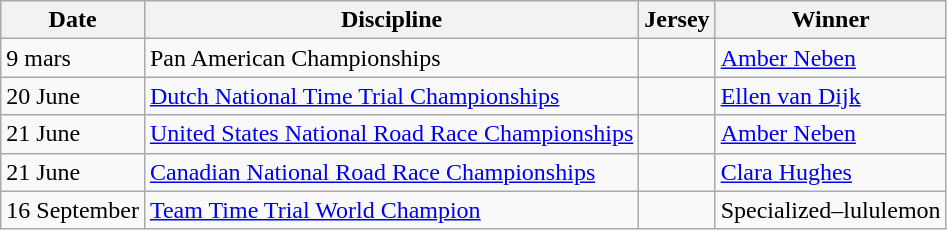<table class="wikitable">
<tr>
<th>Date</th>
<th>Discipline</th>
<th>Jersey</th>
<th>Winner</th>
</tr>
<tr>
<td>9 mars</td>
<td>Pan American Championships</td>
<td></td>
<td> <a href='#'>Amber Neben</a></td>
</tr>
<tr>
<td>20 June</td>
<td><a href='#'>Dutch National Time Trial Championships</a></td>
<td></td>
<td><a href='#'>Ellen van Dijk</a></td>
</tr>
<tr>
<td>21 June</td>
<td><a href='#'>United States National Road Race Championships</a></td>
<td></td>
<td><a href='#'>Amber Neben</a></td>
</tr>
<tr>
<td>21 June</td>
<td><a href='#'>Canadian National Road Race Championships</a></td>
<td></td>
<td><a href='#'>Clara Hughes</a></td>
</tr>
<tr>
<td>16 September</td>
<td><a href='#'>Team Time Trial World Champion</a></td>
<td></td>
<td>Specialized–lululemon</td>
</tr>
</table>
